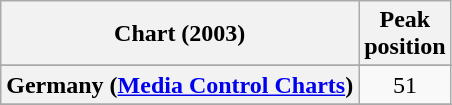<table class="wikitable sortable plainrowheaders" style="text-align:center">
<tr>
<th>Chart (2003)</th>
<th>Peak<br>position</th>
</tr>
<tr>
</tr>
<tr>
</tr>
<tr>
<th scope="row">Germany (<a href='#'>Media Control Charts</a>)</th>
<td>51</td>
</tr>
<tr>
</tr>
<tr>
</tr>
</table>
